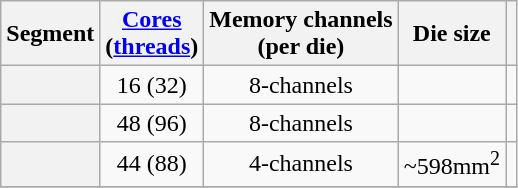<table class="wikitable plainrowheaders" style="text-align: center;">
<tr>
<th>Segment</th>
<th><a href='#'>Cores</a> <br> (<a href='#'>threads</a>)</th>
<th>Memory channels <br> (per die)</th>
<th>Die size</th>
<th></th>
</tr>
<tr>
<th scope="row" style="text-align: center;"></th>
<td>16 (32)</td>
<td>8-channels</td>
<td></td>
<td></td>
</tr>
<tr>
<th scope="row" style="text-align: center;"></th>
<td>48 (96)</td>
<td>8-channels</td>
<td></td>
<td></td>
</tr>
<tr>
<th scope="row" style="text-align: center;"></th>
<td>44 (88)</td>
<td>4-channels</td>
<td>~598mm<sup>2</sup></td>
<td></td>
</tr>
<tr>
</tr>
</table>
